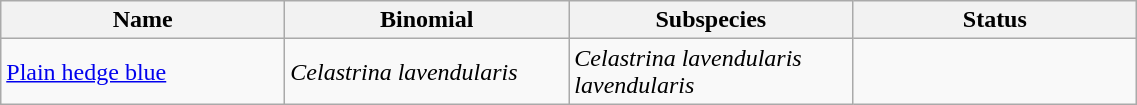<table width=60% class="wikitable">
<tr>
<th width=20%>Name</th>
<th width=20%>Binomial</th>
<th width=20%>Subspecies</th>
<th width=20%>Status</th>
</tr>
<tr>
<td><a href='#'>Plain hedge blue</a><br>
</td>
<td><em>Celastrina lavendularis</em></td>
<td><em>Celastrina lavendularis lavendularis</em></td>
<td></td>
</tr>
</table>
